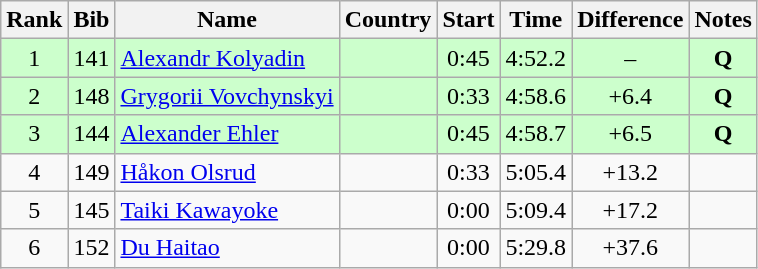<table class="wikitable sortable" style="text-align:center">
<tr>
<th>Rank</th>
<th>Bib</th>
<th>Name</th>
<th>Country</th>
<th>Start</th>
<th>Time</th>
<th>Difference</th>
<th>Notes</th>
</tr>
<tr bgcolor=ccffcc>
<td>1</td>
<td>141</td>
<td align=left><a href='#'>Alexandr Kolyadin</a></td>
<td align=left></td>
<td>0:45</td>
<td>4:52.2</td>
<td>–</td>
<td><strong>Q</strong></td>
</tr>
<tr bgcolor=ccffcc>
<td>2</td>
<td>148</td>
<td align=left><a href='#'>Grygorii Vovchynskyi</a></td>
<td align=left></td>
<td>0:33</td>
<td>4:58.6</td>
<td>+6.4</td>
<td><strong>Q</strong></td>
</tr>
<tr bgcolor=ccffcc>
<td>3</td>
<td>144</td>
<td align=left><a href='#'>Alexander Ehler</a></td>
<td align=left></td>
<td>0:45</td>
<td>4:58.7</td>
<td>+6.5</td>
<td><strong>Q</strong></td>
</tr>
<tr>
<td>4</td>
<td>149</td>
<td align=left><a href='#'>Håkon Olsrud</a></td>
<td align=left></td>
<td>0:33</td>
<td>5:05.4</td>
<td>+13.2</td>
<td></td>
</tr>
<tr>
<td>5</td>
<td>145</td>
<td align=left><a href='#'>Taiki Kawayoke</a></td>
<td align=left></td>
<td>0:00</td>
<td>5:09.4</td>
<td>+17.2</td>
<td></td>
</tr>
<tr>
<td>6</td>
<td>152</td>
<td align=left><a href='#'>Du Haitao</a></td>
<td align=left></td>
<td>0:00</td>
<td>5:29.8</td>
<td>+37.6</td>
<td></td>
</tr>
</table>
